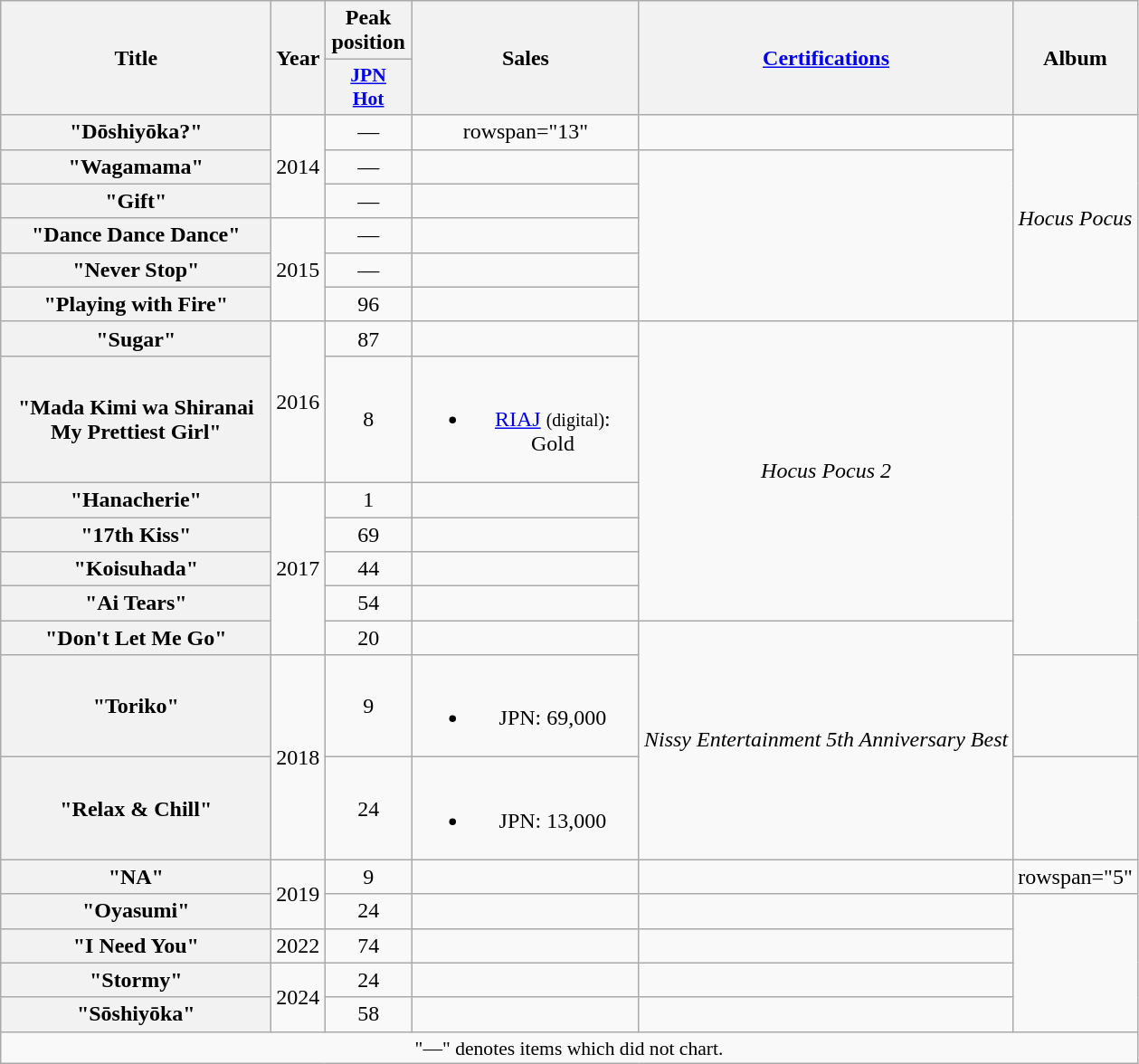<table class="wikitable plainrowheaders" style="text-align:center;">
<tr>
<th scope="col" rowspan="2" style="width:12em;">Title</th>
<th scope="col" rowspan="2" style="width:2em;">Year</th>
<th scope="col">Peak position</th>
<th rowspan="2" style="width:10em;">Sales</th>
<th scope="col" rowspan="2"><a href='#'>Certifications</a></th>
<th scope="col" rowspan="2">Album</th>
</tr>
<tr>
<th scope="col" style="width:4em;font-size:90%;"><a href='#'>JPN<br>Hot</a><br></th>
</tr>
<tr>
<th scope="row">"Dōshiyōka?"</th>
<td rowspan="3">2014</td>
<td>—</td>
<td>rowspan="13" </td>
<td></td>
<td rowspan="6"><em>Hocus Pocus</em></td>
</tr>
<tr>
<th scope="row">"Wagamama"</th>
<td>—</td>
<td></td>
</tr>
<tr>
<th scope="row">"Gift"</th>
<td>—</td>
<td></td>
</tr>
<tr>
<th scope="row">"Dance Dance Dance"</th>
<td rowspan="3">2015</td>
<td>—</td>
<td></td>
</tr>
<tr>
<th scope="row">"Never Stop"</th>
<td>—</td>
<td></td>
</tr>
<tr>
<th scope="row">"Playing with Fire"</th>
<td>96</td>
<td></td>
</tr>
<tr>
<th scope="row">"Sugar"</th>
<td rowspan="2">2016</td>
<td>87</td>
<td></td>
<td rowspan="6"><em>Hocus Pocus 2</em></td>
</tr>
<tr>
<th scope="row">"Mada Kimi wa Shiranai My Prettiest Girl"</th>
<td>8</td>
<td><br><ul><li><a href='#'>RIAJ</a> <small>(digital)</small>: Gold</li></ul></td>
</tr>
<tr>
<th scope="row">"Hanacherie"</th>
<td rowspan="5">2017</td>
<td>1</td>
<td></td>
</tr>
<tr>
<th scope="row">"17th Kiss"</th>
<td>69</td>
<td></td>
</tr>
<tr>
<th scope="row">"Koisuhada"</th>
<td>44</td>
<td></td>
</tr>
<tr>
<th scope="row">"Ai Tears"</th>
<td>54</td>
<td></td>
</tr>
<tr>
<th scope="row">"Don't Let Me Go"</th>
<td>20</td>
<td></td>
<td rowspan="3"><em>Nissy Entertainment 5th Anniversary Best</em></td>
</tr>
<tr>
<th scope="row">"Toriko"</th>
<td rowspan="2">2018</td>
<td>9</td>
<td><br><ul><li>JPN: 69,000</li></ul></td>
<td></td>
</tr>
<tr>
<th scope="row">"Relax & Chill"</th>
<td>24</td>
<td><br><ul><li>JPN: 13,000</li></ul></td>
<td></td>
</tr>
<tr>
<th scope="row">"NA"</th>
<td rowspan="2">2019</td>
<td>9</td>
<td></td>
<td></td>
<td>rowspan="5" </td>
</tr>
<tr>
<th scope="row">"Oyasumi"</th>
<td>24</td>
<td></td>
<td></td>
</tr>
<tr>
<th scope="row">"I Need You"</th>
<td>2022</td>
<td>74</td>
<td></td>
<td></td>
</tr>
<tr>
<th scope="row">"Stormy"<br></th>
<td rowspan="2">2024</td>
<td>24</td>
<td></td>
<td></td>
</tr>
<tr>
<th scope="row">"Sōshiyōka"</th>
<td>58</td>
<td></td>
<td></td>
</tr>
<tr>
<td colspan="12" align="center" style="font-size:90%;">"—" denotes items which did not chart.</td>
</tr>
</table>
